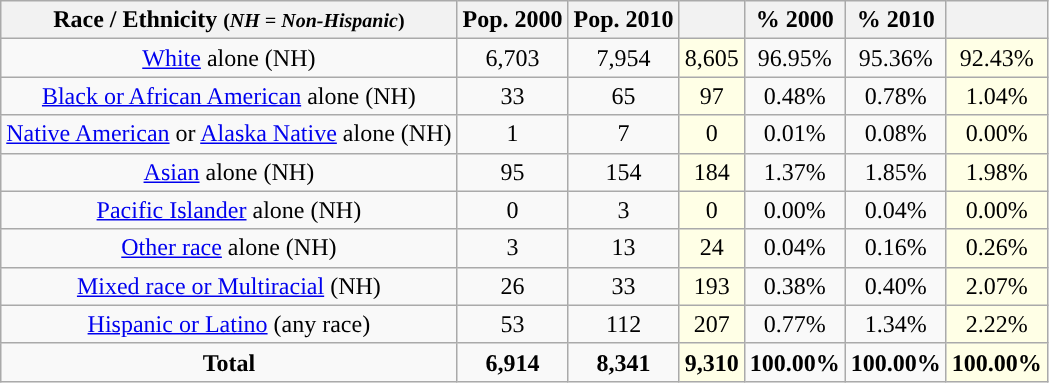<table class="wikitable" style="text-align:center;">
<tr>
<th>Race / Ethnicity <small>(<em>NH = Non-Hispanic</em>)</small></th>
<th>Pop. 2000</th>
<th>Pop. 2010</th>
<th></th>
<th>% 2000</th>
<th>% 2010</th>
<th></th>
</tr>
<tr>
<td><a href='#'>White</a> alone (NH)</td>
<td>6,703</td>
<td>7,954</td>
<td style='background: #ffffe6;'>8,605</td>
<td>96.95%</td>
<td>95.36%</td>
<td style='background: #ffffe6;'>92.43%</td>
</tr>
<tr>
<td><a href='#'>Black or African American</a> alone (NH)</td>
<td>33</td>
<td>65</td>
<td style='background: #ffffe6;'>97</td>
<td>0.48%</td>
<td>0.78%</td>
<td style='background: #ffffe6;'>1.04%</td>
</tr>
<tr>
<td><a href='#'>Native American</a> or <a href='#'>Alaska Native</a> alone (NH)</td>
<td>1</td>
<td>7</td>
<td style='background: #ffffe6;'>0</td>
<td>0.01%</td>
<td>0.08%</td>
<td style='background: #ffffe6;'>0.00%</td>
</tr>
<tr>
<td><a href='#'>Asian</a> alone (NH)</td>
<td>95</td>
<td>154</td>
<td style='background: #ffffe6;'>184</td>
<td>1.37%</td>
<td>1.85%</td>
<td style='background: #ffffe6;'>1.98%</td>
</tr>
<tr>
<td><a href='#'>Pacific Islander</a> alone (NH)</td>
<td>0</td>
<td>3</td>
<td style='background: #ffffe6;'>0</td>
<td>0.00%</td>
<td>0.04%</td>
<td style='background: #ffffe6;'>0.00%</td>
</tr>
<tr>
<td><a href='#'>Other race</a> alone (NH)</td>
<td>3</td>
<td>13</td>
<td style='background: #ffffe6;'>24</td>
<td>0.04%</td>
<td>0.16%</td>
<td style='background: #ffffe6;'>0.26%</td>
</tr>
<tr>
<td><a href='#'>Mixed race or Multiracial</a> (NH)</td>
<td>26</td>
<td>33</td>
<td style='background: #ffffe6;'>193</td>
<td>0.38%</td>
<td>0.40%</td>
<td style='background: #ffffe6;'>2.07%</td>
</tr>
<tr>
<td><a href='#'>Hispanic or Latino</a> (any race)</td>
<td>53</td>
<td>112</td>
<td style='background: #ffffe6;'>207</td>
<td>0.77%</td>
<td>1.34%</td>
<td style='background: #ffffe6;'>2.22%</td>
</tr>
<tr>
<td><strong>Total</strong></td>
<td><strong>6,914</strong></td>
<td><strong>8,341</strong></td>
<td style='background: #ffffe6;'><strong>9,310</strong></td>
<td><strong>100.00%</strong></td>
<td><strong>100.00%</strong></td>
<td style='background: #ffffe6;'><strong>100.00%</strong></td>
</tr>
</table>
